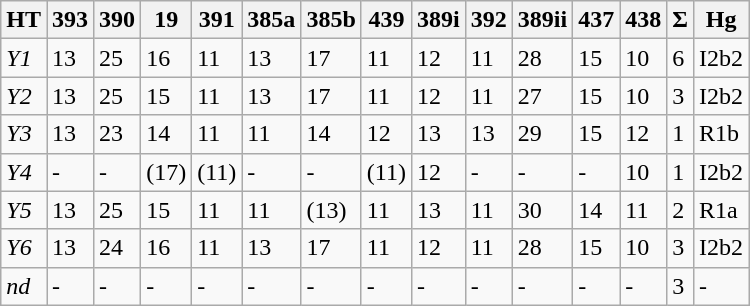<table class="wikitable">
<tr>
<th>HT</th>
<th>393</th>
<th>390</th>
<th>19</th>
<th>391</th>
<th>385a</th>
<th>385b</th>
<th>439</th>
<th>389i</th>
<th>392</th>
<th>389ii</th>
<th>437</th>
<th>438</th>
<th>Σ</th>
<th>Hg</th>
</tr>
<tr>
<td><em>Y1</em></td>
<td>13</td>
<td>25</td>
<td>16</td>
<td>11</td>
<td>13</td>
<td>17</td>
<td>11</td>
<td>12</td>
<td>11</td>
<td>28</td>
<td>15</td>
<td>10</td>
<td>6</td>
<td>I2b2</td>
</tr>
<tr>
<td><em>Y2</em></td>
<td>13</td>
<td>25</td>
<td>15</td>
<td>11</td>
<td>13</td>
<td>17</td>
<td>11</td>
<td>12</td>
<td>11</td>
<td>27</td>
<td>15</td>
<td>10</td>
<td>3</td>
<td>I2b2</td>
</tr>
<tr>
<td><em>Y3</em></td>
<td>13</td>
<td>23</td>
<td>14</td>
<td>11</td>
<td>11</td>
<td>14</td>
<td>12</td>
<td>13</td>
<td>13</td>
<td>29</td>
<td>15</td>
<td>12</td>
<td>1</td>
<td>R1b</td>
</tr>
<tr>
<td><em>Y4</em></td>
<td>-</td>
<td>-</td>
<td>(17)</td>
<td>(11)</td>
<td>-</td>
<td>-</td>
<td>(11)</td>
<td>12</td>
<td>-</td>
<td>-</td>
<td>-</td>
<td>10</td>
<td>1</td>
<td>I2b2</td>
</tr>
<tr>
<td><em>Y5</em></td>
<td>13</td>
<td>25</td>
<td>15</td>
<td>11</td>
<td>11</td>
<td>(13)</td>
<td>11</td>
<td>13</td>
<td>11</td>
<td>30</td>
<td>14</td>
<td>11</td>
<td>2</td>
<td>R1a</td>
</tr>
<tr>
<td><em>Y6</em></td>
<td>13</td>
<td>24</td>
<td>16</td>
<td>11</td>
<td>13</td>
<td>17</td>
<td>11</td>
<td>12</td>
<td>11</td>
<td>28</td>
<td>15</td>
<td>10</td>
<td>3</td>
<td>I2b2</td>
</tr>
<tr>
<td><em>nd</em></td>
<td>-</td>
<td>-</td>
<td>-</td>
<td>-</td>
<td>-</td>
<td>-</td>
<td>-</td>
<td>-</td>
<td>-</td>
<td>-</td>
<td>-</td>
<td>-</td>
<td>3</td>
<td>-</td>
</tr>
</table>
